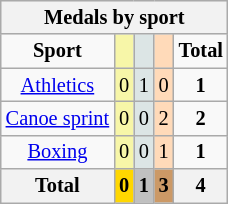<table class=wikitable style="font-size:85%">
<tr bgcolor=efefef>
<th colspan=5><strong>Medals by sport</strong></th>
</tr>
<tr align=center>
<td><strong>Sport</strong></td>
<td bgcolor=#f7f6a8></td>
<td bgcolor=#dce5e5></td>
<td bgcolor=#ffdab9></td>
<td><strong>Total</strong></td>
</tr>
<tr align=center>
<td><a href='#'>Athletics</a></td>
<td bgcolor=F7F6A8>0</td>
<td bgcolor=DCE5E5>1</td>
<td bgcolor=FFDAB9>0</td>
<td><strong>1</strong></td>
</tr>
<tr align=center>
<td><a href='#'>Canoe sprint</a></td>
<td bgcolor=F7F6A8>0</td>
<td bgcolor=DCE5E5>0</td>
<td bgcolor=FFDAB9>2</td>
<td><strong>2</strong></td>
</tr>
<tr align=center>
<td><a href='#'>Boxing</a></td>
<td bgcolor=F7F6A8>0</td>
<td bgcolor=DCE5E5>0</td>
<td bgcolor=FFDAB9>1</td>
<td><strong>1</strong></td>
</tr>
<tr align=center>
<th><strong>Total</strong></th>
<th style="background:gold"><strong>0</strong></th>
<th style="background:silver"><strong>1</strong></th>
<th style="background:#c96"><strong>3</strong></th>
<th><strong>4</strong></th>
</tr>
</table>
